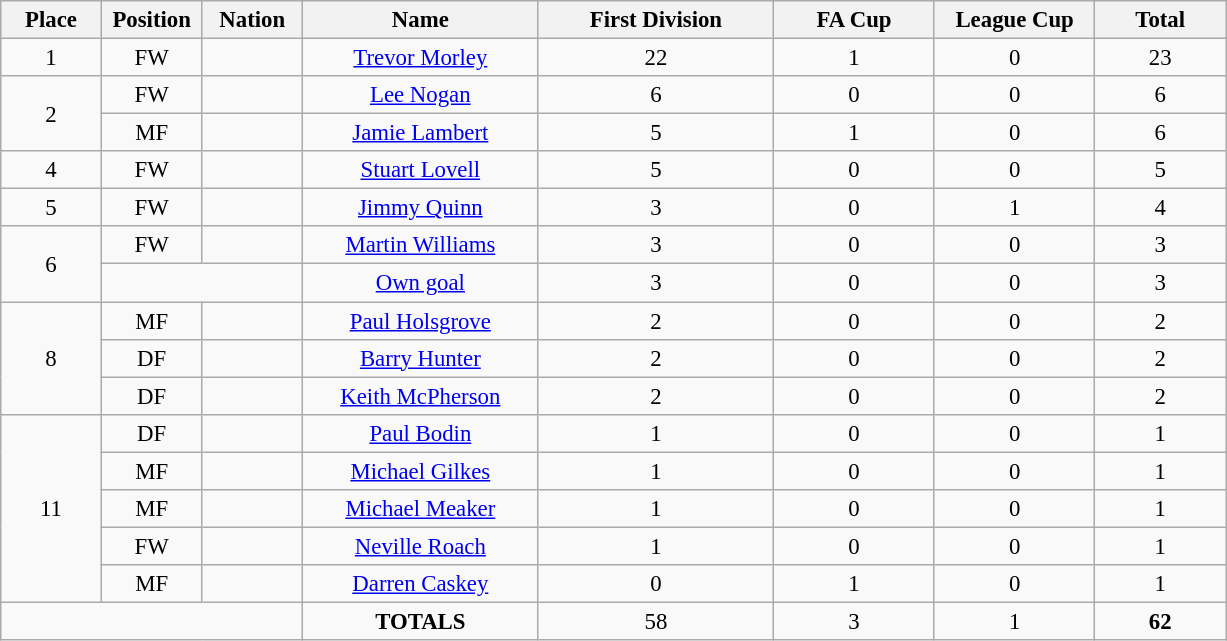<table class="wikitable" style="font-size: 95%; text-align: center;">
<tr>
<th width=60>Place</th>
<th width=60>Position</th>
<th width=60>Nation</th>
<th width=150>Name</th>
<th width=150>First Division</th>
<th width=100>FA Cup</th>
<th width=100>League Cup</th>
<th width=80>Total</th>
</tr>
<tr>
<td>1</td>
<td>FW</td>
<td></td>
<td><a href='#'>Trevor Morley</a></td>
<td>22</td>
<td>1</td>
<td>0</td>
<td>23</td>
</tr>
<tr>
<td rowspan="2">2</td>
<td>FW</td>
<td></td>
<td><a href='#'>Lee Nogan</a></td>
<td>6</td>
<td>0</td>
<td>0</td>
<td>6</td>
</tr>
<tr>
<td>MF</td>
<td></td>
<td><a href='#'>Jamie Lambert</a></td>
<td>5</td>
<td>1</td>
<td>0</td>
<td>6</td>
</tr>
<tr>
<td>4</td>
<td>FW</td>
<td></td>
<td><a href='#'>Stuart Lovell</a></td>
<td>5</td>
<td>0</td>
<td>0</td>
<td>5</td>
</tr>
<tr>
<td>5</td>
<td>FW</td>
<td></td>
<td><a href='#'>Jimmy Quinn</a></td>
<td>3</td>
<td>0</td>
<td>1</td>
<td>4</td>
</tr>
<tr>
<td rowspan="2">6</td>
<td>FW</td>
<td></td>
<td><a href='#'>Martin Williams</a></td>
<td>3</td>
<td>0</td>
<td>0</td>
<td>3</td>
</tr>
<tr>
<td colspan="2"></td>
<td><a href='#'>Own goal</a></td>
<td>3</td>
<td>0</td>
<td>0</td>
<td>3</td>
</tr>
<tr>
<td rowspan="3">8</td>
<td>MF</td>
<td></td>
<td><a href='#'>Paul Holsgrove</a></td>
<td>2</td>
<td>0</td>
<td>0</td>
<td>2</td>
</tr>
<tr>
<td>DF</td>
<td></td>
<td><a href='#'>Barry Hunter</a></td>
<td>2</td>
<td>0</td>
<td>0</td>
<td>2</td>
</tr>
<tr>
<td>DF</td>
<td></td>
<td><a href='#'>Keith McPherson</a></td>
<td>2</td>
<td>0</td>
<td>0</td>
<td>2</td>
</tr>
<tr>
<td rowspan="5">11</td>
<td>DF</td>
<td></td>
<td><a href='#'>Paul Bodin</a></td>
<td>1</td>
<td>0</td>
<td>0</td>
<td>1</td>
</tr>
<tr>
<td>MF</td>
<td></td>
<td><a href='#'>Michael Gilkes</a></td>
<td>1</td>
<td>0</td>
<td>0</td>
<td>1</td>
</tr>
<tr>
<td>MF</td>
<td></td>
<td><a href='#'>Michael Meaker</a></td>
<td>1</td>
<td>0</td>
<td>0</td>
<td>1</td>
</tr>
<tr>
<td>FW</td>
<td></td>
<td><a href='#'>Neville Roach</a></td>
<td>1</td>
<td>0</td>
<td>0</td>
<td>1</td>
</tr>
<tr>
<td>MF</td>
<td></td>
<td><a href='#'>Darren Caskey</a></td>
<td>0</td>
<td>1</td>
<td>0</td>
<td>1</td>
</tr>
<tr>
<td colspan="3"></td>
<td><strong>TOTALS</strong></td>
<td>58</td>
<td>3</td>
<td>1</td>
<td><strong>62</strong></td>
</tr>
</table>
